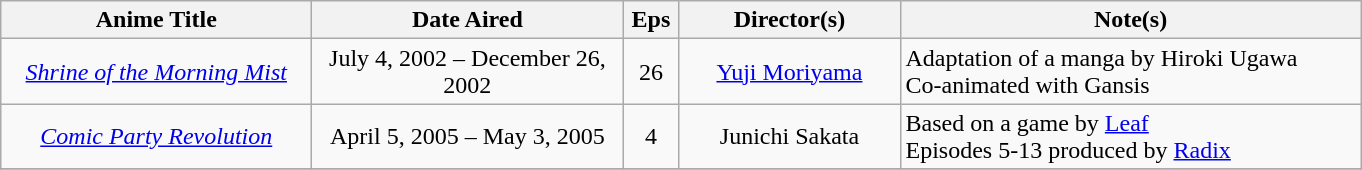<table class="wikitable" style="text-align:center; margin=auto;">
<tr>
<th width=200>Anime Title</th>
<th width=200>Date Aired</th>
<th width=30>Eps</th>
<th width=140>Director(s)</th>
<th width=300>Note(s)</th>
</tr>
<tr>
<td><em><a href='#'>Shrine of the Morning Mist</a></em></td>
<td>July 4, 2002 – December 26, 2002</td>
<td>26</td>
<td><a href='#'>Yuji Moriyama</a></td>
<td style="text-align:left;">Adaptation of a manga by Hiroki Ugawa<br>Co-animated with Gansis</td>
</tr>
<tr>
<td><em><a href='#'>Comic Party Revolution</a></em></td>
<td>April 5, 2005 – May 3, 2005</td>
<td>4</td>
<td>Junichi Sakata</td>
<td style="text-align:left;">Based on a game by <a href='#'>Leaf</a><br>Episodes 5-13 produced by <a href='#'>Radix</a></td>
</tr>
<tr>
</tr>
</table>
